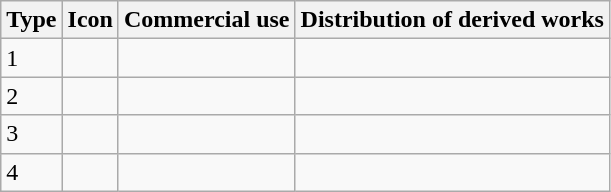<table class="wikitable">
<tr>
<th>Type</th>
<th>Icon</th>
<th>Commercial use</th>
<th>Distribution of derived works</th>
</tr>
<tr>
<td>1</td>
<td></td>
<td></td>
<td></td>
</tr>
<tr>
<td>2</td>
<td></td>
<td></td>
<td></td>
</tr>
<tr>
<td>3</td>
<td></td>
<td></td>
<td></td>
</tr>
<tr>
<td>4</td>
<td></td>
<td></td>
<td></td>
</tr>
</table>
